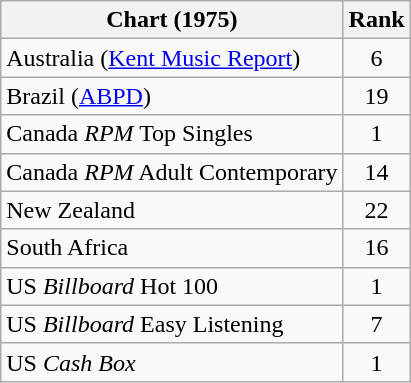<table class="wikitable sortable">
<tr>
<th>Chart (1975)</th>
<th>Rank</th>
</tr>
<tr>
<td>Australia (<a href='#'>Kent Music Report</a>)</td>
<td align="center">6</td>
</tr>
<tr>
<td>Brazil (<a href='#'>ABPD</a>)</td>
<td align="center">19</td>
</tr>
<tr>
<td>Canada <em>RPM</em> Top Singles</td>
<td align="center">1</td>
</tr>
<tr>
<td>Canada <em>RPM</em> Adult Contemporary</td>
<td style="text-align:center;">14</td>
</tr>
<tr>
<td>New Zealand</td>
<td align="center">22</td>
</tr>
<tr>
<td>South Africa</td>
<td align="center">16</td>
</tr>
<tr>
<td>US <em>Billboard</em> Hot 100</td>
<td align="center">1</td>
</tr>
<tr>
<td>US <em>Billboard</em> Easy Listening</td>
<td style="text-align:center;">7</td>
</tr>
<tr>
<td>US <em>Cash Box</em></td>
<td align="center">1</td>
</tr>
</table>
